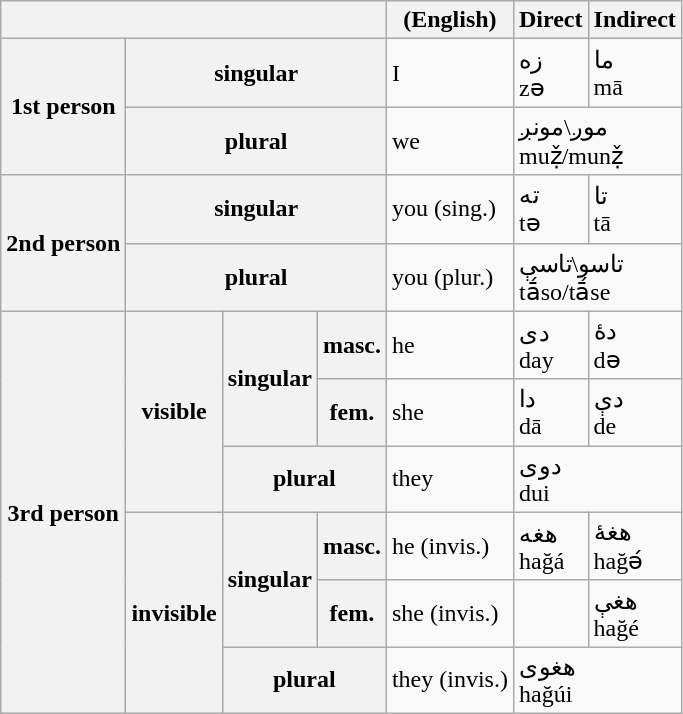<table class="wikitable">
<tr>
<th colspan="4"></th>
<th>(English)</th>
<th>Direct</th>
<th>Indirect</th>
</tr>
<tr>
<th rowspan="2">1st person</th>
<th colspan="3">singular</th>
<td>I</td>
<td>زه<br>zə</td>
<td>ما<br>mā</td>
</tr>
<tr>
<th colspan="3">plural</th>
<td>we</td>
<td colspan="2">موږ\مونږ<br>muẓ̌/munẓ̌</td>
</tr>
<tr>
<th rowspan="2">2nd person</th>
<th colspan="3">singular</th>
<td>you (sing.)</td>
<td>ته<br>tə</td>
<td>تا<br>tā</td>
</tr>
<tr>
<th colspan="3">plural</th>
<td>you (plur.)</td>
<td colspan="2">تاسو\تاسې<br>tā́so/tā́se</td>
</tr>
<tr>
<th rowspan="6">3rd person</th>
<th rowspan="3">visible</th>
<th rowspan="2">singular</th>
<th>masc.</th>
<td>he</td>
<td>دی<br>day</td>
<td>دۀ<br>də</td>
</tr>
<tr>
<th>fem.</th>
<td>she</td>
<td>دا<br>dā</td>
<td>دې<br>de</td>
</tr>
<tr>
<th colspan="2">plural</th>
<td>they</td>
<td colspan="2">دوی<br>dui</td>
</tr>
<tr>
<th rowspan="3">invisible</th>
<th rowspan="2">singular</th>
<th>masc.</th>
<td>he (invis.)</td>
<td>هغه<br>hağá</td>
<td>هغۀ<br>hağә́</td>
</tr>
<tr>
<th>fem.</th>
<td>she (invis.)</td>
<td></td>
<td>هغې<br>hağé</td>
</tr>
<tr>
<th colspan="2">plural</th>
<td>they (invis.)</td>
<td colspan="2">هغوی<br>hağúi</td>
</tr>
</table>
